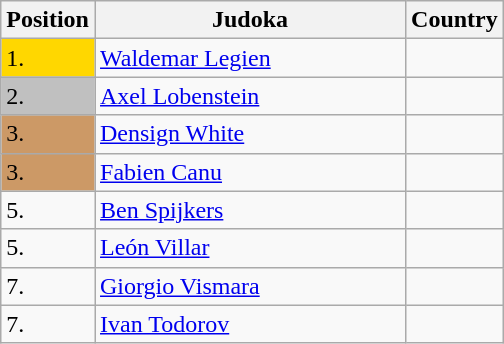<table class=wikitable>
<tr>
<th width=10>Position</th>
<th width=200>Judoka</th>
<th width=10>Country</th>
</tr>
<tr>
<td bgcolor=gold>1.</td>
<td><a href='#'>Waldemar Legien</a></td>
<td></td>
</tr>
<tr>
<td bgcolor=silver>2.</td>
<td><a href='#'>Axel Lobenstein</a></td>
<td></td>
</tr>
<tr>
<td bgcolor=CC9966>3.</td>
<td><a href='#'>Densign White</a></td>
<td></td>
</tr>
<tr>
<td bgcolor=CC9966>3.</td>
<td><a href='#'>Fabien Canu</a></td>
<td></td>
</tr>
<tr>
<td>5.</td>
<td><a href='#'>Ben Spijkers</a></td>
<td></td>
</tr>
<tr>
<td>5.</td>
<td><a href='#'>León Villar</a></td>
<td></td>
</tr>
<tr>
<td>7.</td>
<td><a href='#'>Giorgio Vismara</a></td>
<td></td>
</tr>
<tr>
<td>7.</td>
<td><a href='#'>Ivan Todorov</a></td>
<td></td>
</tr>
</table>
